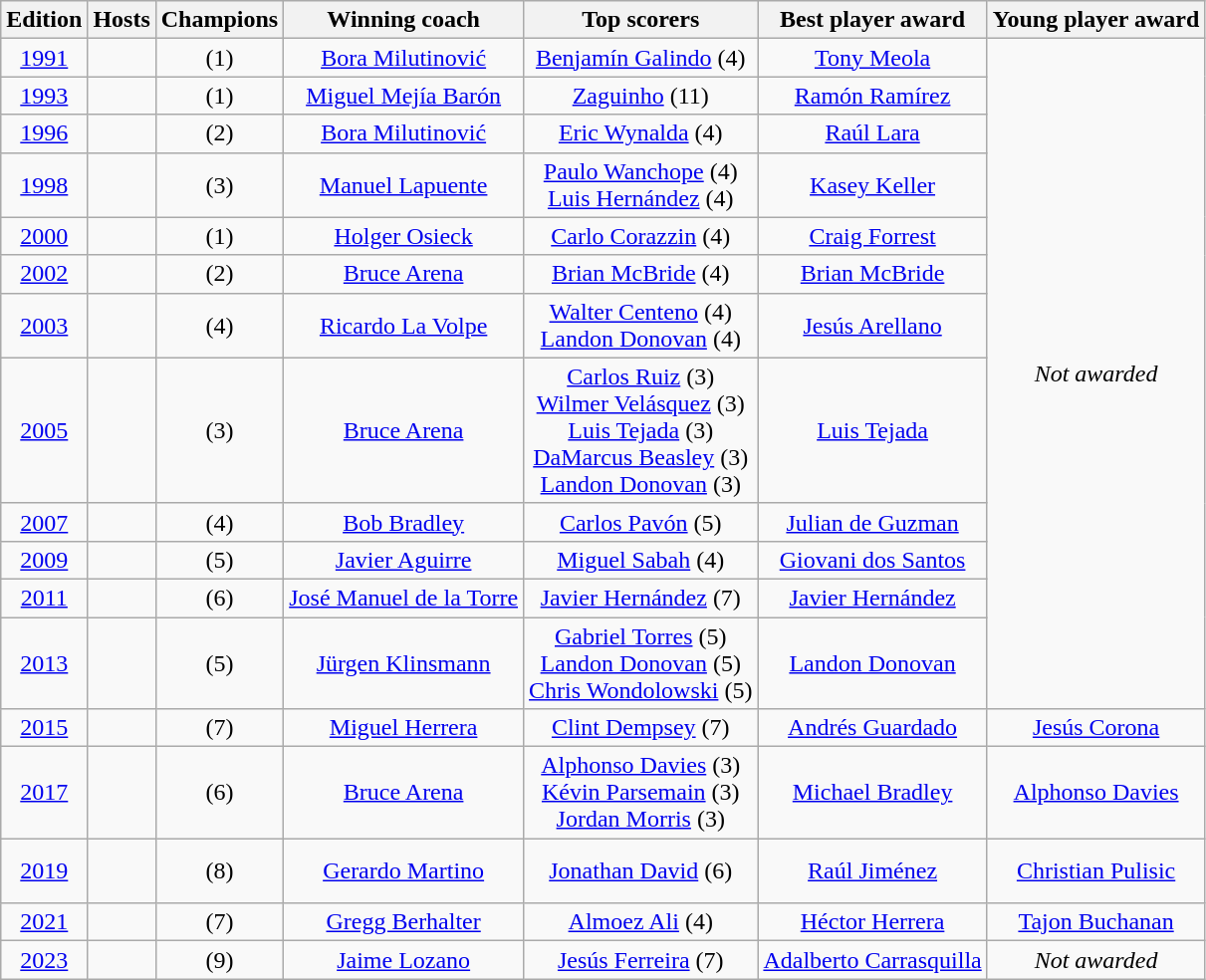<table class="wikitable" style="text-align: center;">
<tr>
<th>Edition</th>
<th>Hosts</th>
<th>Champions</th>
<th>Winning coach</th>
<th>Top scorers</th>
<th>Best player award</th>
<th>Young player award</th>
</tr>
<tr>
<td><a href='#'>1991</a></td>
<td></td>
<td> (1)</td>
<td> <a href='#'>Bora Milutinović</a></td>
<td> <a href='#'>Benjamín Galindo</a> (4)</td>
<td> <a href='#'>Tony Meola</a></td>
<td rowspan=12><em>Not awarded</em></td>
</tr>
<tr>
<td><a href='#'>1993</a></td>
<td> <br> </td>
<td> (1)</td>
<td> <a href='#'>Miguel Mejía Barón</a></td>
<td> <a href='#'>Zaguinho</a> (11)</td>
<td> <a href='#'>Ramón Ramírez</a></td>
</tr>
<tr>
<td><a href='#'>1996</a></td>
<td></td>
<td> (2)</td>
<td> <a href='#'>Bora Milutinović</a></td>
<td> <a href='#'>Eric Wynalda</a> (4)</td>
<td> <a href='#'>Raúl Lara</a></td>
</tr>
<tr>
<td><a href='#'>1998</a></td>
<td></td>
<td> (3)</td>
<td> <a href='#'>Manuel Lapuente</a></td>
<td> <a href='#'>Paulo Wanchope</a> (4) <br>  <a href='#'>Luis Hernández</a> (4)</td>
<td> <a href='#'>Kasey Keller</a></td>
</tr>
<tr>
<td><a href='#'>2000</a></td>
<td></td>
<td> (1)</td>
<td> <a href='#'>Holger Osieck</a></td>
<td> <a href='#'>Carlo Corazzin</a> (4)</td>
<td> <a href='#'>Craig Forrest</a></td>
</tr>
<tr>
<td><a href='#'>2002</a></td>
<td></td>
<td> (2)</td>
<td> <a href='#'>Bruce Arena</a></td>
<td> <a href='#'>Brian McBride</a> (4)</td>
<td> <a href='#'>Brian McBride</a></td>
</tr>
<tr>
<td><a href='#'>2003</a></td>
<td> <br> </td>
<td> (4)</td>
<td> <a href='#'>Ricardo La Volpe</a></td>
<td> <a href='#'>Walter Centeno</a> (4) <br>  <a href='#'>Landon Donovan</a> (4)</td>
<td> <a href='#'>Jesús Arellano</a></td>
</tr>
<tr>
<td><a href='#'>2005</a></td>
<td></td>
<td> (3)</td>
<td> <a href='#'>Bruce Arena</a></td>
<td> <a href='#'>Carlos Ruiz</a> (3) <br>  <a href='#'>Wilmer Velásquez</a> (3) <br>  <a href='#'>Luis Tejada</a> (3) <br>  <a href='#'>DaMarcus Beasley</a> (3) <br>  <a href='#'>Landon Donovan</a> (3)</td>
<td> <a href='#'>Luis Tejada</a></td>
</tr>
<tr>
<td><a href='#'>2007</a></td>
<td></td>
<td> (4)</td>
<td> <a href='#'>Bob Bradley</a></td>
<td> <a href='#'>Carlos Pavón</a> (5)</td>
<td> <a href='#'>Julian de Guzman</a></td>
</tr>
<tr>
<td><a href='#'>2009</a></td>
<td></td>
<td> (5)</td>
<td> <a href='#'>Javier Aguirre</a></td>
<td> <a href='#'>Miguel Sabah</a> (4)</td>
<td> <a href='#'>Giovani dos Santos</a></td>
</tr>
<tr>
<td><a href='#'>2011</a></td>
<td></td>
<td> (6)</td>
<td> <a href='#'>José Manuel de la Torre</a></td>
<td> <a href='#'>Javier Hernández</a> (7)</td>
<td> <a href='#'>Javier Hernández</a></td>
</tr>
<tr>
<td><a href='#'>2013</a></td>
<td></td>
<td> (5)</td>
<td> <a href='#'>Jürgen Klinsmann</a></td>
<td> <a href='#'>Gabriel Torres</a> (5) <br>  <a href='#'>Landon Donovan</a> (5) <br>  <a href='#'>Chris Wondolowski</a> (5)</td>
<td> <a href='#'>Landon Donovan</a></td>
</tr>
<tr>
<td><a href='#'>2015</a></td>
<td> <br> </td>
<td> (7)</td>
<td> <a href='#'>Miguel Herrera</a></td>
<td> <a href='#'>Clint Dempsey</a> (7)</td>
<td> <a href='#'>Andrés Guardado</a></td>
<td> <a href='#'>Jesús Corona</a></td>
</tr>
<tr>
<td><a href='#'>2017</a></td>
<td></td>
<td> (6)</td>
<td> <a href='#'>Bruce Arena</a></td>
<td> <a href='#'>Alphonso Davies</a> (3) <br>  <a href='#'>Kévin Parsemain</a> (3) <br>  <a href='#'>Jordan Morris</a> (3)</td>
<td> <a href='#'>Michael Bradley</a></td>
<td> <a href='#'>Alphonso Davies</a></td>
</tr>
<tr>
<td><a href='#'>2019</a></td>
<td> <br>  <br> </td>
<td> (8)</td>
<td> <a href='#'>Gerardo Martino</a></td>
<td> <a href='#'>Jonathan David</a> (6)</td>
<td> <a href='#'>Raúl Jiménez</a></td>
<td> <a href='#'>Christian Pulisic</a></td>
</tr>
<tr>
<td><a href='#'>2021</a></td>
<td></td>
<td> (7)</td>
<td> <a href='#'>Gregg Berhalter</a></td>
<td> <a href='#'>Almoez Ali</a> (4)</td>
<td> <a href='#'>Héctor Herrera</a></td>
<td> <a href='#'>Tajon Buchanan</a></td>
</tr>
<tr>
<td><a href='#'>2023</a></td>
<td><br></td>
<td> (9)</td>
<td> <a href='#'>Jaime Lozano</a></td>
<td> <a href='#'>Jesús Ferreira</a> (7)</td>
<td> <a href='#'>Adalberto Carrasquilla</a></td>
<td><em>Not awarded</em></td>
</tr>
</table>
